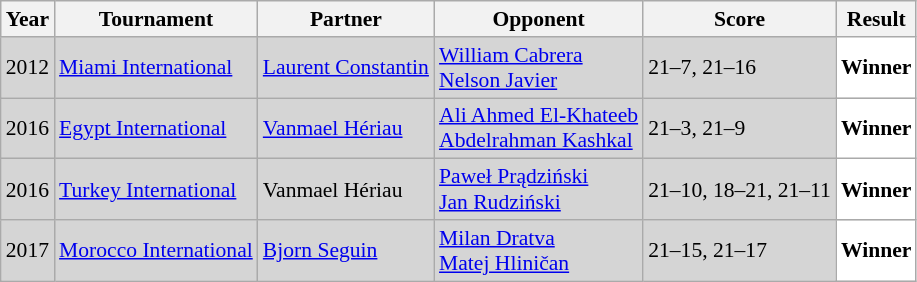<table class="sortable wikitable" style="font-size: 90%;">
<tr>
<th>Year</th>
<th>Tournament</th>
<th>Partner</th>
<th>Opponent</th>
<th>Score</th>
<th>Result</th>
</tr>
<tr style="background:#D5D5D5">
<td align="center">2012</td>
<td align="left"><a href='#'>Miami International</a></td>
<td align="left"> <a href='#'>Laurent Constantin</a></td>
<td align="left"> <a href='#'>William Cabrera</a> <br>  <a href='#'>Nelson Javier</a></td>
<td align="left">21–7, 21–16</td>
<td style="text-align:left; background:white"> <strong>Winner</strong></td>
</tr>
<tr style="background:#D5D5D5">
<td align="center">2016</td>
<td align="left"><a href='#'>Egypt International</a></td>
<td align="left"> <a href='#'>Vanmael Hériau</a></td>
<td align="left"> <a href='#'>Ali Ahmed El-Khateeb</a> <br>  <a href='#'>Abdelrahman Kashkal</a></td>
<td align="left">21–3, 21–9</td>
<td style="text-align:left; background:white"> <strong>Winner</strong></td>
</tr>
<tr style="background:#D5D5D5">
<td align="center">2016</td>
<td align="left"><a href='#'>Turkey International</a></td>
<td align="left"> Vanmael Hériau</td>
<td align="left"> <a href='#'>Paweł Prądziński</a> <br>  <a href='#'>Jan Rudziński</a></td>
<td align="left">21–10, 18–21, 21–11</td>
<td style="text-align:left; background:white"> <strong>Winner</strong></td>
</tr>
<tr style="background:#D5D5D5">
<td align="center">2017</td>
<td align="left"><a href='#'>Morocco International</a></td>
<td align="left"> <a href='#'>Bjorn Seguin</a></td>
<td align="left"> <a href='#'>Milan Dratva</a> <br>  <a href='#'>Matej Hliničan</a></td>
<td align="left">21–15, 21–17</td>
<td style="text-align:left; background:white"> <strong>Winner</strong></td>
</tr>
</table>
